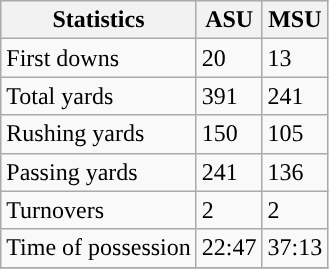<table class="wikitable" style="float: left;">
<tr>
<th>Statistics</th>
<th>ASU</th>
<th>MSU</th>
</tr>
<tr>
<td>First downs</td>
<td>20</td>
<td>13</td>
</tr>
<tr>
<td>Total yards</td>
<td>391</td>
<td>241</td>
</tr>
<tr>
<td>Rushing yards</td>
<td>150</td>
<td>105</td>
</tr>
<tr>
<td>Passing yards</td>
<td>241</td>
<td>136</td>
</tr>
<tr>
<td>Turnovers</td>
<td>2</td>
<td>2</td>
</tr>
<tr>
<td>Time of possession</td>
<td>22:47</td>
<td>37:13</td>
</tr>
<tr>
</tr>
</table>
